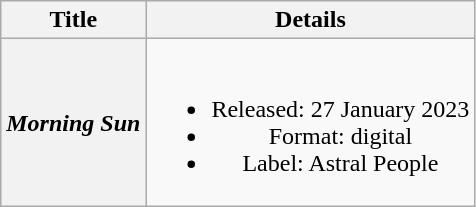<table class="wikitable plainrowheaders" style="text-align:center;" border="1">
<tr>
<th>Title</th>
<th>Details</th>
</tr>
<tr>
<th scope="row"><em>Morning Sun</em></th>
<td><br><ul><li>Released: 27 January 2023</li><li>Format: digital</li><li>Label: Astral People</li></ul></td>
</tr>
</table>
